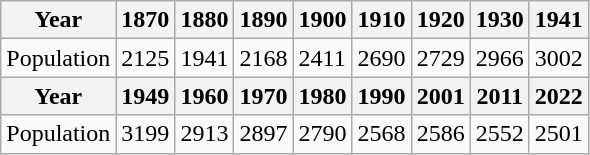<table class="wikitable">
<tr>
<th>Year</th>
<th>1870</th>
<th>1880</th>
<th>1890</th>
<th>1900</th>
<th>1910</th>
<th>1920</th>
<th>1930</th>
<th>1941</th>
</tr>
<tr>
<td>Population</td>
<td>2125</td>
<td>1941</td>
<td>2168</td>
<td>2411</td>
<td>2690</td>
<td>2729</td>
<td>2966</td>
<td>3002</td>
</tr>
<tr>
<th>Year</th>
<th>1949</th>
<th>1960</th>
<th>1970</th>
<th>1980</th>
<th>1990</th>
<th>2001</th>
<th>2011</th>
<th>2022</th>
</tr>
<tr>
<td>Population</td>
<td>3199</td>
<td>2913</td>
<td>2897</td>
<td>2790</td>
<td>2568</td>
<td>2586</td>
<td>2552</td>
<td>2501</td>
</tr>
</table>
